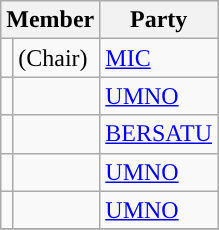<table class="sortable wikitable">
<tr>
<th colspan="2" valign="top">Member</th>
<th valign="top">Party</th>
</tr>
<tr>
<td></td>
<td> (Chair)</td>
<td><a href='#'>MIC</a></td>
</tr>
<tr>
<td></td>
<td></td>
<td><a href='#'>UMNO</a></td>
</tr>
<tr>
<td></td>
<td></td>
<td><a href='#'>BERSATU</a></td>
</tr>
<tr>
<td></td>
<td></td>
<td><a href='#'>UMNO</a></td>
</tr>
<tr>
<td></td>
<td></td>
<td><a href='#'>UMNO</a></td>
</tr>
<tr>
</tr>
</table>
